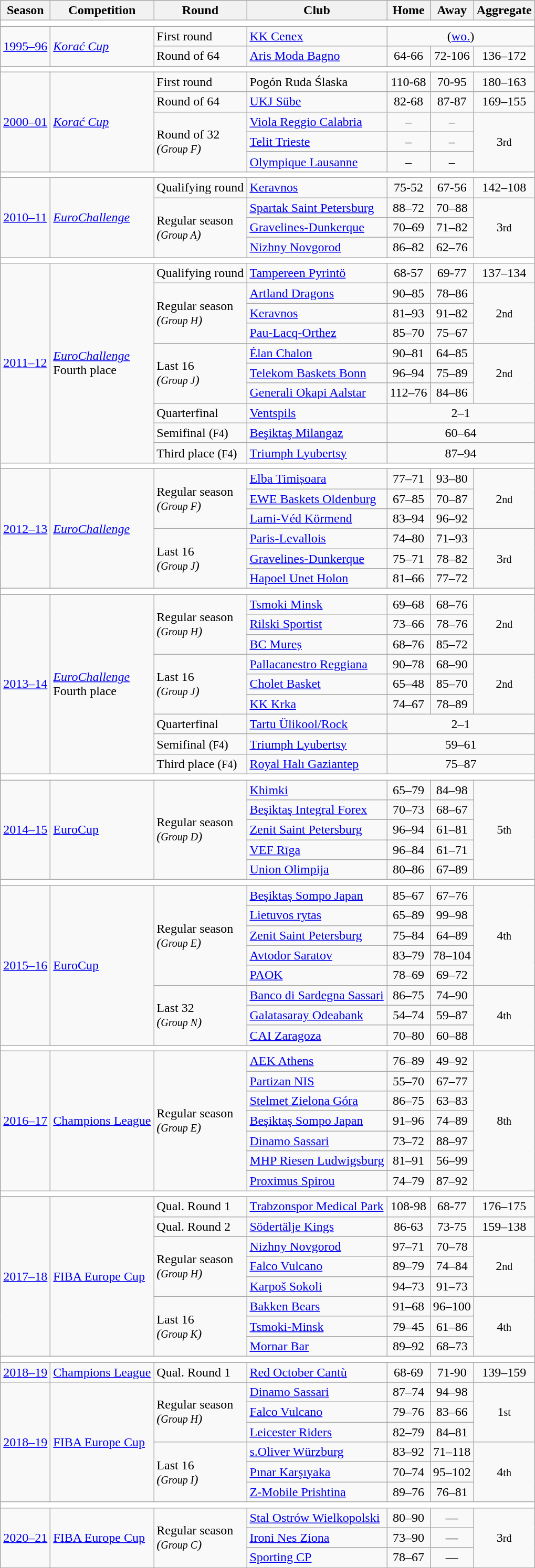<table class="wikitable collapsible collapsed" align="center" style="text-align:left;">
<tr>
<th>Season</th>
<th>Competition</th>
<th>Round</th>
<th>Club</th>
<th>Home</th>
<th>Away</th>
<th>Aggregate</th>
</tr>
<tr>
<td colspan=7 style="text-align: center;" bgcolor=white></td>
</tr>
<tr>
<td rowspan=2><a href='#'>1995–96</a></td>
<td rowspan=2><em><a href='#'>Korać Cup</a></em></td>
<td>First round</td>
<td> <a href='#'>KK Cenex</a></td>
<td align=center colspan=3>(<a href='#'>wo.</a>)</td>
</tr>
<tr>
<td>Round of 64</td>
<td> <a href='#'>Aris Moda Bagno</a></td>
<td align=center>64-66</td>
<td align=center>72-106</td>
<td align=center>136–172</td>
</tr>
<tr>
<td colspan=7 style="text-align: center;" bgcolor=white></td>
</tr>
<tr>
<td rowspan=5><a href='#'>2000–01</a></td>
<td rowspan=5><em><a href='#'>Korać Cup</a></em></td>
<td>First round</td>
<td> Pogón Ruda Ślaska</td>
<td align=center>110-68</td>
<td align=center>70-95</td>
<td align=center>180–163</td>
</tr>
<tr>
<td>Round of 64</td>
<td> <a href='#'>UKJ Sübe</a></td>
<td align=center>82-68</td>
<td align=center>87-87</td>
<td align=center>169–155</td>
</tr>
<tr>
<td rowspan=3>Round of 32<br><em>(<small>Group F</small>)</em></td>
<td> <a href='#'>Viola Reggio Calabria</a></td>
<td align=center>–</td>
<td align=center>–</td>
<td align=center rowspan=3>3<small>rd</small></td>
</tr>
<tr>
<td> <a href='#'>Telit Trieste</a></td>
<td align=center>–</td>
<td align=center>–</td>
</tr>
<tr>
<td> <a href='#'>Olympique Lausanne</a></td>
<td align=center>–</td>
<td align=center>–</td>
</tr>
<tr>
<td colspan=7 style="text-align: center;" bgcolor=white></td>
</tr>
<tr>
<td rowspan=4><a href='#'>2010–11</a></td>
<td rowspan=4><em><a href='#'>EuroChallenge</a></em></td>
<td>Qualifying round</td>
<td> <a href='#'>Keravnos</a></td>
<td align=center>75-52</td>
<td align=center>67-56</td>
<td align=center>142–108</td>
</tr>
<tr>
<td rowspan=3>Regular season<br><em>(<small>Group A</small>)</em></td>
<td> <a href='#'>Spartak Saint Petersburg</a></td>
<td align=center>88–72</td>
<td align=center>70–88</td>
<td align=center rowspan=3>3<small>rd</small></td>
</tr>
<tr>
<td> <a href='#'>Gravelines-Dunkerque</a></td>
<td align=center>70–69</td>
<td align=center>71–82</td>
</tr>
<tr>
<td> <a href='#'>Nizhny Novgorod</a></td>
<td align=center>86–82</td>
<td align=center>62–76</td>
</tr>
<tr>
<td colspan=7 style="text-align: center;" bgcolor=white></td>
</tr>
<tr>
<td rowspan=10><a href='#'>2011–12</a></td>
<td rowspan=10><em><a href='#'>EuroChallenge</a></em><br>Fourth place</td>
<td>Qualifying round</td>
<td> <a href='#'>Tampereen Pyrintö</a></td>
<td align=center>68-57</td>
<td align=center>69-77</td>
<td align=center>137–134</td>
</tr>
<tr>
<td rowspan=3>Regular season<br><em>(<small>Group H</small>)</em></td>
<td> <a href='#'>Artland Dragons</a></td>
<td align=center>90–85</td>
<td align=center>78–86</td>
<td align=center rowspan=3>2<small>nd</small> </td>
</tr>
<tr>
<td> <a href='#'>Keravnos</a></td>
<td align=center>81–93</td>
<td align=center>91–82</td>
</tr>
<tr>
<td> <a href='#'>Pau-Lacq-Orthez</a></td>
<td align=center>85–70</td>
<td align=center>75–67</td>
</tr>
<tr>
<td rowspan=3>Last 16<br><em>(<small>Group J</small>)</em></td>
<td> <a href='#'>Élan Chalon</a></td>
<td align=center>90–81</td>
<td align=center>64–85</td>
<td align=center rowspan=3>2<small>nd</small> </td>
</tr>
<tr>
<td> <a href='#'>Telekom Baskets Bonn</a></td>
<td align=center>96–94</td>
<td align=center>75–89</td>
</tr>
<tr>
<td> <a href='#'>Generali Okapi Aalstar</a></td>
<td align=center>112–76</td>
<td align=center>84–86</td>
</tr>
<tr>
<td>Quarterfinal</td>
<td> <a href='#'>Ventspils</a></td>
<td align=center colspan=3>2–1 </td>
</tr>
<tr>
<td>Semifinal (<small>F4</small>)</td>
<td> <a href='#'>Beşiktaş Milangaz</a></td>
<td align=center colspan=3>60–64</td>
</tr>
<tr>
<td>Third place (<small>F4</small>)</td>
<td> <a href='#'>Triumph Lyubertsy</a></td>
<td align=center colspan=3>87–94</td>
</tr>
<tr>
<td colspan=7 style="text-align: center;" bgcolor=white></td>
</tr>
<tr>
<td rowspan=6><a href='#'>2012–13</a></td>
<td rowspan=6><em><a href='#'>EuroChallenge</a></em></td>
<td rowspan=3>Regular season<br><em>(<small>Group F</small>)</em></td>
<td> <a href='#'>Elba Timișoara</a></td>
<td align=center>77–71</td>
<td align=center>93–80</td>
<td align=center rowspan=3>2<small>nd</small> </td>
</tr>
<tr>
<td> <a href='#'>EWE Baskets Oldenburg</a></td>
<td align=center>67–85</td>
<td align=center>70–87</td>
</tr>
<tr>
<td> <a href='#'>Lami-Véd Körmend</a></td>
<td align=center>83–94</td>
<td align=center>96–92</td>
</tr>
<tr>
<td rowspan=3>Last 16<br><em>(<small>Group J</small>)</em></td>
<td> <a href='#'>Paris-Levallois</a></td>
<td align=center>74–80</td>
<td align=center>71–93</td>
<td align=center rowspan=3>3<small>rd</small></td>
</tr>
<tr>
<td> <a href='#'>Gravelines-Dunkerque</a></td>
<td align=center>75–71</td>
<td align=center>78–82</td>
</tr>
<tr>
<td> <a href='#'>Hapoel Unet Holon</a></td>
<td align=center>81–66</td>
<td align=center>77–72</td>
</tr>
<tr>
<td colspan=7 style="text-align: center;" bgcolor=white></td>
</tr>
<tr>
<td rowspan=9><a href='#'>2013–14</a></td>
<td rowspan=9><em><a href='#'>EuroChallenge</a></em><br>Fourth place</td>
<td rowspan=3>Regular season<br><em>(<small>Group H</small>)</em></td>
<td> <a href='#'>Tsmoki Minsk</a></td>
<td align=center>69–68</td>
<td align=center>68–76</td>
<td align=center rowspan=3>2<small>nd</small> </td>
</tr>
<tr>
<td> <a href='#'>Rilski Sportist</a></td>
<td align=center>73–66</td>
<td align=center>78–76</td>
</tr>
<tr>
<td> <a href='#'>BC Mureș</a></td>
<td align=center>68–76</td>
<td align=center>85–72</td>
</tr>
<tr>
<td rowspan=3>Last 16<br><em>(<small>Group J</small>)</em></td>
<td> <a href='#'>Pallacanestro Reggiana</a></td>
<td align=center>90–78</td>
<td align=center>68–90</td>
<td align=center rowspan=3>2<small>nd</small> </td>
</tr>
<tr>
<td> <a href='#'>Cholet Basket</a></td>
<td align=center>65–48</td>
<td align=center>85–70</td>
</tr>
<tr>
<td> <a href='#'>KK Krka</a></td>
<td align=center>74–67</td>
<td align=center>78–89</td>
</tr>
<tr>
<td>Quarterfinal</td>
<td> <a href='#'>Tartu Ülikool/Rock</a></td>
<td align=center colspan=3>2–1 </td>
</tr>
<tr>
<td>Semifinal (<small>F4</small>)</td>
<td> <a href='#'>Triumph Lyubertsy</a></td>
<td align=center colspan=3>59–61</td>
</tr>
<tr>
<td>Third place (<small>F4</small>)</td>
<td> <a href='#'>Royal Halı Gaziantep</a></td>
<td align=center colspan=3>75–87</td>
</tr>
<tr>
<td colspan=7 style="text-align: center;" bgcolor=white></td>
</tr>
<tr>
<td rowspan=5><a href='#'>2014–15</a></td>
<td rowspan=5><a href='#'>EuroCup</a></td>
<td rowspan=5>Regular season<br><em>(<small>Group D</small>)</em></td>
<td> <a href='#'>Khimki</a></td>
<td align=center>65–79</td>
<td align=center>84–98</td>
<td align=center rowspan=5>5<small>th</small></td>
</tr>
<tr>
<td> <a href='#'>Beşiktaş Integral Forex</a></td>
<td align=center>70–73</td>
<td align=center>68–67</td>
</tr>
<tr>
<td> <a href='#'>Zenit Saint Petersburg</a></td>
<td align=center>96–94</td>
<td align=center>61–81</td>
</tr>
<tr>
<td> <a href='#'>VEF Rīga</a></td>
<td align=center>96–84</td>
<td align=center>61–71</td>
</tr>
<tr>
<td> <a href='#'>Union Olimpija</a></td>
<td align=center>80–86</td>
<td align=center>67–89</td>
</tr>
<tr>
<td colspan=7 style="text-align: center;" bgcolor=white></td>
</tr>
<tr>
<td rowspan=8><a href='#'>2015–16</a></td>
<td rowspan=8><a href='#'>EuroCup</a></td>
<td rowspan=5>Regular season<br><em>(<small>Group E</small>)</em></td>
<td> <a href='#'>Beşiktaş Sompo Japan</a></td>
<td align=center>85–67</td>
<td align=center>67–76</td>
<td align=center rowspan=5>4<small>th</small> </td>
</tr>
<tr>
<td> <a href='#'>Lietuvos rytas</a></td>
<td align=center>65–89</td>
<td align=center>99–98</td>
</tr>
<tr>
<td> <a href='#'>Zenit Saint Petersburg</a></td>
<td align=center>75–84</td>
<td align=center>64–89</td>
</tr>
<tr>
<td> <a href='#'>Avtodor Saratov</a></td>
<td align=center>83–79</td>
<td align=center>78–104</td>
</tr>
<tr>
<td> <a href='#'>PAOK</a></td>
<td align=center>78–69</td>
<td align=center>69–72</td>
</tr>
<tr>
<td rowspan=3>Last 32<br><em>(<small>Group N</small>)</em></td>
<td> <a href='#'>Banco di Sardegna Sassari</a></td>
<td align=center>86–75</td>
<td align=center>74–90</td>
<td align=center rowspan=3>4<small>th</small></td>
</tr>
<tr>
<td> <a href='#'>Galatasaray Odeabank</a></td>
<td align=center>54–74</td>
<td align=center>59–87</td>
</tr>
<tr>
<td> <a href='#'>CAI Zaragoza</a></td>
<td align=center>70–80</td>
<td align=center>60–88</td>
</tr>
<tr>
<td colspan=7 style="text-align: center;" bgcolor=white></td>
</tr>
<tr>
<td rowspan=7><a href='#'>2016–17</a></td>
<td rowspan=7><a href='#'>Champions League</a></td>
<td rowspan=7>Regular season<br><em>(<small>Group E</small>)</em></td>
<td> <a href='#'>AEK Athens</a></td>
<td align=center>76–89</td>
<td align=center>49–92</td>
<td align=center rowspan=7>8<small>th</small></td>
</tr>
<tr>
<td> <a href='#'>Partizan NIS</a></td>
<td align=center>55–70</td>
<td align=center>67–77</td>
</tr>
<tr>
<td> <a href='#'>Stelmet Zielona Góra</a></td>
<td align=center>86–75</td>
<td align=center>63–83</td>
</tr>
<tr>
<td> <a href='#'>Beşiktaş Sompo Japan</a></td>
<td align=center>91–96</td>
<td align=center>74–89</td>
</tr>
<tr>
<td> <a href='#'>Dinamo Sassari</a></td>
<td align=center>73–72</td>
<td align=center>88–97</td>
</tr>
<tr>
<td> <a href='#'>MHP Riesen Ludwigsburg</a></td>
<td align=center>81–91</td>
<td align=center>56–99</td>
</tr>
<tr>
<td> <a href='#'>Proximus Spirou</a></td>
<td align=center>74–79</td>
<td align=center>87–92</td>
</tr>
<tr>
<td colspan=7 style="text-align: center;" bgcolor=white></td>
</tr>
<tr>
<td rowspan=8><a href='#'>2017–18</a></td>
<td rowspan=8><a href='#'>FIBA Europe Cup</a></td>
<td>Qual. Round 1</td>
<td> <a href='#'>Trabzonspor Medical Park</a></td>
<td align=center>108-98</td>
<td align=center>68-77</td>
<td align=center>176–175</td>
</tr>
<tr>
<td>Qual. Round 2</td>
<td> <a href='#'>Södertälje Kings</a></td>
<td align=center>86-63</td>
<td align=center>73-75</td>
<td align=center>159–138</td>
</tr>
<tr>
<td rowspan=3>Regular season<br><em>(<small>Group H</small>)</em></td>
<td> <a href='#'>Nizhny Novgorod</a></td>
<td align=center>97–71</td>
<td align=center>70–78</td>
<td align=center rowspan=3>2<small>nd</small> </td>
</tr>
<tr>
<td> <a href='#'>Falco Vulcano</a></td>
<td align=center>89–79</td>
<td align=center>74–84</td>
</tr>
<tr>
<td> <a href='#'>Karpoš Sokoli</a></td>
<td align=center>94–73</td>
<td align=center>91–73</td>
</tr>
<tr>
<td rowspan=3>Last 16<br><em>(<small>Group K</small>)</em></td>
<td> <a href='#'>Bakken Bears</a></td>
<td align=center>91–68</td>
<td align=center>96–100</td>
<td align=center rowspan=3>4<small>th</small></td>
</tr>
<tr>
<td> <a href='#'>Tsmoki-Minsk</a></td>
<td align=center>79–45</td>
<td align=center>61–86</td>
</tr>
<tr>
<td> <a href='#'>Mornar Bar</a></td>
<td align=center>89–92</td>
<td align=center>68–73</td>
</tr>
<tr>
<td colspan=7 style="text-align: center;" bgcolor=white></td>
</tr>
<tr>
<td><a href='#'>2018–19</a></td>
<td><a href='#'>Champions League</a></td>
<td>Qual. Round 1</td>
<td> <a href='#'>Red October Cantù</a></td>
<td align=center>68-69</td>
<td align=center>71-90</td>
<td align=center>139–159</td>
</tr>
<tr>
<td rowspan=7><a href='#'>2018–19</a></td>
<td rowspan=7><a href='#'>FIBA Europe Cup</a></td>
</tr>
<tr>
<td rowspan=3>Regular season<br><em>(<small>Group H</small>)</em></td>
<td> <a href='#'>Dinamo Sassari</a></td>
<td align=center>87–74</td>
<td align=center>94–98</td>
<td align=center rowspan=3>1<small>st</small> </td>
</tr>
<tr>
<td> <a href='#'>Falco Vulcano</a></td>
<td align=center>79–76</td>
<td align=center>83–66</td>
</tr>
<tr>
<td> <a href='#'>Leicester Riders</a></td>
<td align=center>82–79</td>
<td align=center>84–81</td>
</tr>
<tr>
<td rowspan=3>Last 16<br><em>(<small>Group I</small>)</em></td>
<td> <a href='#'>s.Oliver Würzburg</a></td>
<td align=center>83–92</td>
<td align=center>71–118</td>
<td align=center rowspan=3>4<small>th</small></td>
</tr>
<tr>
<td> <a href='#'>Pınar Karşıyaka</a></td>
<td align=center>70–74</td>
<td align=center>95–102</td>
</tr>
<tr>
<td> <a href='#'>Z-Mobile Prishtina</a></td>
<td align=center>89–76</td>
<td align=center>76–81</td>
</tr>
<tr>
<td colspan=7 style="text-align: center;" bgcolor=white></td>
</tr>
<tr>
<td rowspan=3><a href='#'>2020–21</a></td>
<td rowspan=3><a href='#'>FIBA Europe Cup</a></td>
<td rowspan=3>Regular season<br><em>(<small>Group C</small>)</em></td>
<td> <a href='#'>Stal Ostrów Wielkopolski</a></td>
<td align=center>80–90</td>
<td align=center>—</td>
<td align=center rowspan=3>3<small>rd</small></td>
</tr>
<tr>
<td> <a href='#'>Ironi Nes Ziona</a></td>
<td align=center>73–90</td>
<td align=center>—</td>
</tr>
<tr>
<td> <a href='#'>Sporting CP</a></td>
<td align=center>78–67</td>
<td align=center>—</td>
</tr>
</table>
